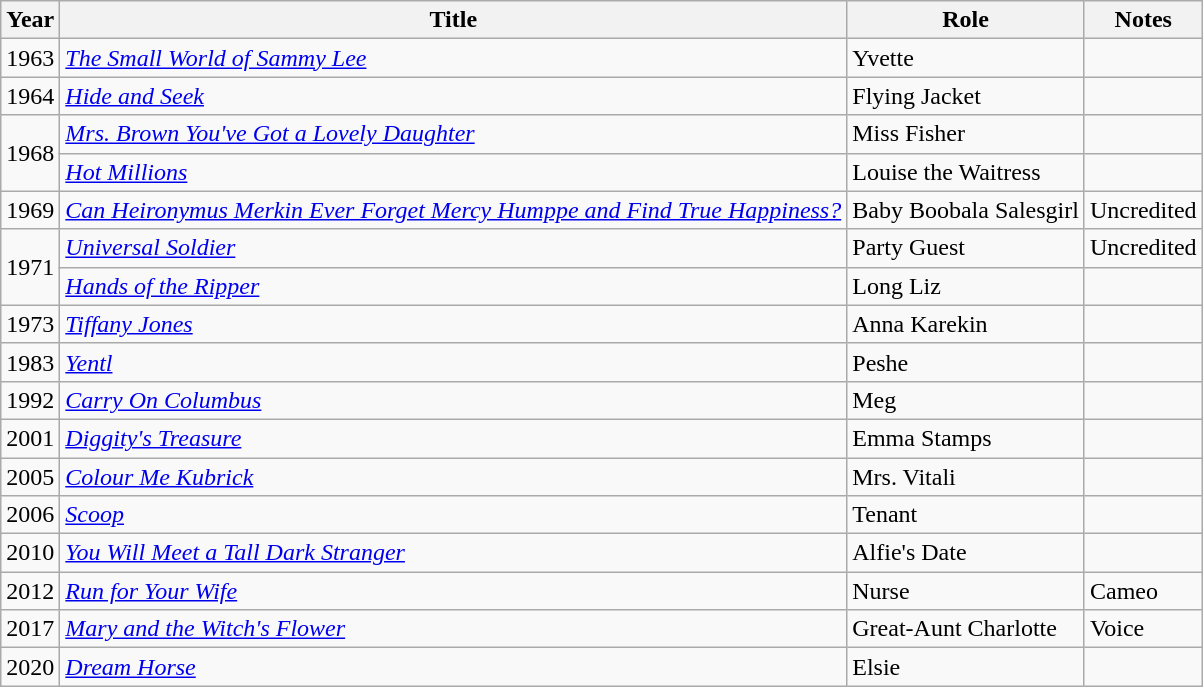<table class="wikitable sortable">
<tr>
<th>Year</th>
<th>Title</th>
<th>Role</th>
<th>Notes</th>
</tr>
<tr>
<td>1963</td>
<td><em><a href='#'>The Small World of Sammy Lee</a></em></td>
<td>Yvette</td>
<td></td>
</tr>
<tr>
<td>1964</td>
<td><em><a href='#'>Hide and Seek</a></em></td>
<td>Flying Jacket</td>
<td></td>
</tr>
<tr>
<td rowspan="2">1968</td>
<td><em><a href='#'>Mrs. Brown You've Got a Lovely Daughter</a></em></td>
<td>Miss Fisher</td>
<td></td>
</tr>
<tr>
<td><em><a href='#'>Hot Millions</a></em></td>
<td>Louise the Waitress</td>
<td></td>
</tr>
<tr>
<td>1969</td>
<td><em><a href='#'>Can Heironymus Merkin Ever Forget Mercy Humppe and Find True Happiness?</a></em></td>
<td>Baby Boobala Salesgirl</td>
<td>Uncredited</td>
</tr>
<tr>
<td rowspan="2">1971</td>
<td><em><a href='#'>Universal Soldier</a></em></td>
<td>Party Guest</td>
<td>Uncredited</td>
</tr>
<tr>
<td><em><a href='#'>Hands of the Ripper</a></em></td>
<td>Long Liz</td>
<td></td>
</tr>
<tr>
<td>1973</td>
<td><em><a href='#'>Tiffany Jones</a></em></td>
<td>Anna Karekin</td>
<td></td>
</tr>
<tr>
<td>1983</td>
<td><em><a href='#'>Yentl</a></em></td>
<td>Peshe</td>
<td></td>
</tr>
<tr>
<td>1992</td>
<td><em><a href='#'>Carry On Columbus</a></em></td>
<td>Meg</td>
<td></td>
</tr>
<tr>
<td>2001</td>
<td><em><a href='#'>Diggity's Treasure</a></em></td>
<td>Emma Stamps</td>
<td></td>
</tr>
<tr>
<td>2005</td>
<td><em><a href='#'>Colour Me Kubrick</a></em></td>
<td>Mrs. Vitali</td>
<td></td>
</tr>
<tr>
<td>2006</td>
<td><em><a href='#'>Scoop</a></em></td>
<td>Tenant</td>
<td></td>
</tr>
<tr>
<td>2010</td>
<td><em><a href='#'>You Will Meet a Tall Dark Stranger</a></em></td>
<td>Alfie's Date</td>
<td></td>
</tr>
<tr>
<td>2012</td>
<td><em><a href='#'>Run for Your Wife</a></em></td>
<td>Nurse</td>
<td>Cameo</td>
</tr>
<tr>
<td>2017</td>
<td><em><a href='#'>Mary and the Witch's Flower</a></em></td>
<td>Great-Aunt Charlotte</td>
<td>Voice</td>
</tr>
<tr>
<td>2020</td>
<td><em><a href='#'>Dream Horse</a></em></td>
<td>Elsie</td>
<td></td>
</tr>
</table>
